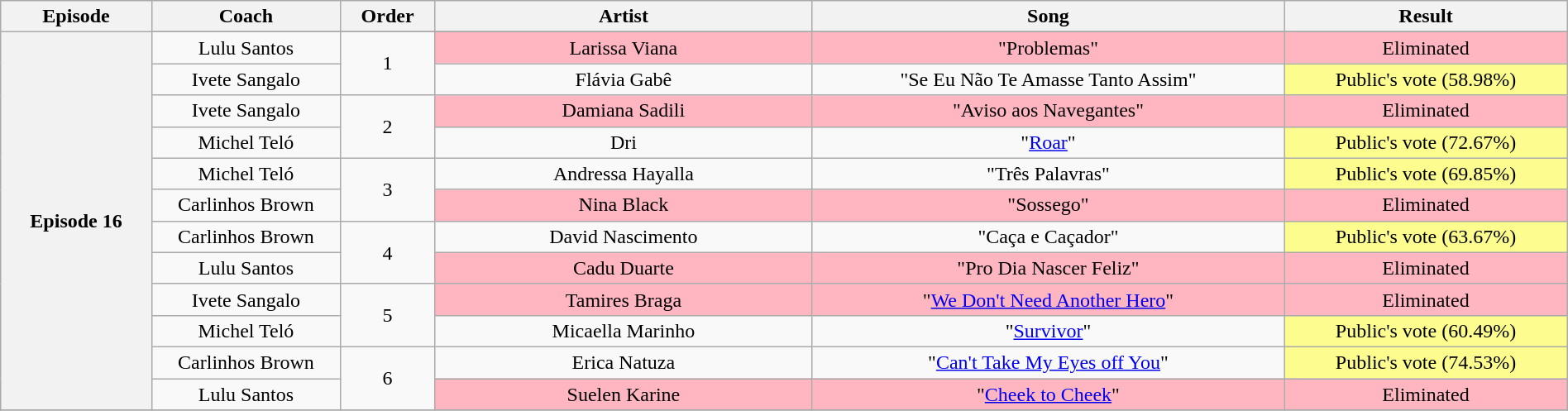<table class="wikitable" style="text-align:center; width:100%;">
<tr>
<th scope="col" width="08%">Episode</th>
<th scope="col" width="10%">Coach</th>
<th scope="col" width="05%">Order</th>
<th scope="col" width="20%">Artist</th>
<th scope="col" width="25%">Song</th>
<th scope="col" width="15%">Result</th>
</tr>
<tr>
<th scope="col" rowspan=13>Episode 16<br></th>
</tr>
<tr>
<td>Lulu Santos</td>
<td rowspan=2>1</td>
<td bgcolor=FFB6C1>Larissa Viana</td>
<td bgcolor=FFB6C1>"Problemas"</td>
<td bgcolor=FFB6C1>Eliminated</td>
</tr>
<tr>
<td>Ivete Sangalo</td>
<td>Flávia Gabê</td>
<td>"Se Eu Não Te Amasse Tanto Assim"</td>
<td bgcolor=FDFC8F>Public's vote (58.98%)</td>
</tr>
<tr>
<td>Ivete Sangalo</td>
<td rowspan=2>2</td>
<td bgcolor=FFB6C1>Damiana Sadili</td>
<td bgcolor=FFB6C1>"Aviso aos Navegantes"</td>
<td bgcolor=FFB6C1>Eliminated</td>
</tr>
<tr>
<td>Michel Teló</td>
<td>Dri</td>
<td>"<a href='#'>Roar</a>"</td>
<td bgcolor=FDFC8F>Public's vote (72.67%)</td>
</tr>
<tr>
<td>Michel Teló</td>
<td rowspan=2>3</td>
<td>Andressa Hayalla</td>
<td>"Três Palavras"</td>
<td bgcolor=FDFC8F>Public's vote (69.85%)</td>
</tr>
<tr>
<td>Carlinhos Brown</td>
<td bgcolor=FFB6C1>Nina Black</td>
<td bgcolor=FFB6C1>"Sossego"</td>
<td bgcolor=FFB6C1>Eliminated</td>
</tr>
<tr>
<td>Carlinhos Brown</td>
<td rowspan=2>4</td>
<td>David Nascimento</td>
<td>"Caça e Caçador"</td>
<td bgcolor=FDFC8F>Public's vote (63.67%)</td>
</tr>
<tr>
<td>Lulu Santos</td>
<td bgcolor=FFB6C1>Cadu Duarte</td>
<td bgcolor=FFB6C1>"Pro Dia Nascer Feliz"</td>
<td bgcolor=FFB6C1>Eliminated</td>
</tr>
<tr>
<td>Ivete Sangalo</td>
<td rowspan=2>5</td>
<td bgcolor=FFB6C1>Tamires Braga</td>
<td bgcolor=FFB6C1>"<a href='#'>We Don't Need Another Hero</a>"</td>
<td bgcolor=FFB6C1>Eliminated</td>
</tr>
<tr>
<td>Michel Teló</td>
<td>Micaella Marinho</td>
<td>"<a href='#'>Survivor</a>"</td>
<td bgcolor=FDFC8F>Public's vote (60.49%)</td>
</tr>
<tr>
<td>Carlinhos Brown</td>
<td rowspan=2>6</td>
<td>Erica Natuza</td>
<td>"<a href='#'>Can't Take My Eyes off You</a>"</td>
<td bgcolor=FDFC8F>Public's vote (74.53%)</td>
</tr>
<tr>
<td>Lulu Santos</td>
<td bgcolor=FFB6C1>Suelen Karine</td>
<td bgcolor=FFB6C1>"<a href='#'>Cheek to Cheek</a>"</td>
<td bgcolor=FFB6C1>Eliminated</td>
</tr>
<tr>
</tr>
</table>
